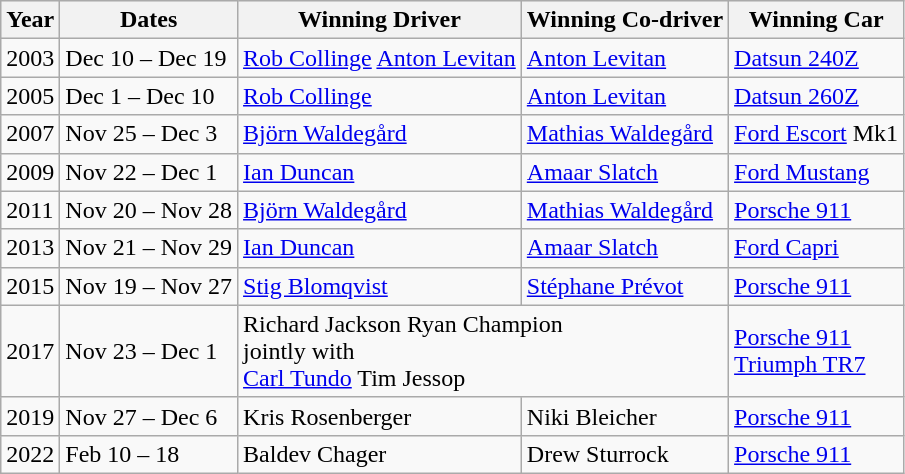<table class="wikitable">
<tr style="background:#EFEFEF;">
<th colspan=1 width=5>Year</th>
<th colspan=1>Dates</th>
<th colspan=1>Winning Driver</th>
<th>Winning Co-driver</th>
<th colspan=1>Winning Car</th>
</tr>
<tr>
<td>2003</td>
<td>Dec 10 – Dec 19</td>
<td> <a href='#'>Rob Collinge</a>   <a href='#'>Anton Levitan</a></td>
<td> <a href='#'>Anton Levitan</a></td>
<td><a href='#'>Datsun 240Z</a></td>
</tr>
<tr>
<td>2005</td>
<td>Dec 1 – Dec 10</td>
<td> <a href='#'>Rob Collinge</a></td>
<td> <a href='#'>Anton Levitan</a></td>
<td><a href='#'>Datsun 260Z</a></td>
</tr>
<tr>
<td>2007</td>
<td>Nov 25 – Dec 3</td>
<td> <a href='#'>Björn Waldegård</a></td>
<td> <a href='#'>Mathias Waldegård</a></td>
<td><a href='#'>Ford Escort</a> Mk1</td>
</tr>
<tr>
<td>2009</td>
<td>Nov 22 – Dec 1</td>
<td> <a href='#'>Ian Duncan</a></td>
<td> <a href='#'>Amaar Slatch</a></td>
<td><a href='#'>Ford Mustang</a></td>
</tr>
<tr>
<td>2011</td>
<td>Nov 20 – Nov 28</td>
<td> <a href='#'>Björn Waldegård</a></td>
<td> <a href='#'>Mathias Waldegård</a></td>
<td><a href='#'>Porsche 911</a></td>
</tr>
<tr>
<td>2013</td>
<td>Nov 21 – Nov 29</td>
<td> <a href='#'>Ian Duncan</a></td>
<td> <a href='#'>Amaar Slatch</a></td>
<td><a href='#'>Ford Capri</a></td>
</tr>
<tr>
<td>2015</td>
<td>Nov 19 – Nov 27</td>
<td> <a href='#'>Stig Blomqvist</a></td>
<td> <a href='#'>Stéphane Prévot</a></td>
<td><a href='#'>Porsche 911</a></td>
</tr>
<tr>
<td>2017</td>
<td>Nov 23 – Dec 1</td>
<td colspan="2"> Richard Jackson  Ryan Champion<br>jointly with<br> <a href='#'>Carl Tundo</a>  Tim Jessop</td>
<td><a href='#'>Porsche 911</a><br><a href='#'>Triumph TR7</a></td>
</tr>
<tr>
<td>2019</td>
<td>Nov 27 – Dec 6</td>
<td> Kris Rosenberger</td>
<td> Niki Bleicher</td>
<td><a href='#'>Porsche 911</a></td>
</tr>
<tr>
<td>2022</td>
<td>Feb 10 – 18</td>
<td> Baldev Chager</td>
<td> Drew Sturrock</td>
<td><a href='#'>Porsche 911</a></td>
</tr>
</table>
